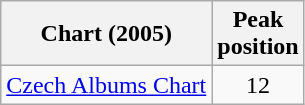<table class="wikitable">
<tr>
<th>Chart (2005)</th>
<th>Peak<br>position</th>
</tr>
<tr>
<td><a href='#'>Czech Albums Chart</a></td>
<td align="center">12</td>
</tr>
</table>
